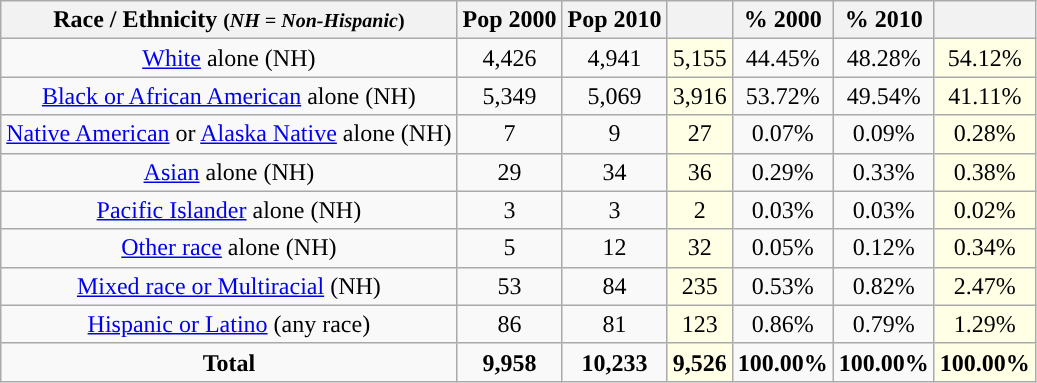<table class="wikitable" style="text-align:center;">
<tr>
<th>Race / Ethnicity <small>(<em>NH = Non-Hispanic</em>)</small></th>
<th>Pop 2000</th>
<th>Pop 2010</th>
<th></th>
<th>% 2000</th>
<th>% 2010</th>
<th></th>
</tr>
<tr>
<td><a href='#'>White</a> alone (NH)</td>
<td>4,426</td>
<td>4,941</td>
<td style='background: #ffffe6;'>5,155</td>
<td>44.45%</td>
<td>48.28%</td>
<td style='background: #ffffe6;'>54.12%</td>
</tr>
<tr>
<td><a href='#'>Black or African American</a> alone (NH)</td>
<td>5,349</td>
<td>5,069</td>
<td style='background: #ffffe6;'>3,916</td>
<td>53.72%</td>
<td>49.54%</td>
<td style='background: #ffffe6;'>41.11%</td>
</tr>
<tr>
<td><a href='#'>Native American</a> or <a href='#'>Alaska Native</a> alone (NH)</td>
<td>7</td>
<td>9</td>
<td style='background: #ffffe6;'>27</td>
<td>0.07%</td>
<td>0.09%</td>
<td style='background: #ffffe6;'>0.28%</td>
</tr>
<tr>
<td><a href='#'>Asian</a> alone (NH)</td>
<td>29</td>
<td>34</td>
<td style='background: #ffffe6;'>36</td>
<td>0.29%</td>
<td>0.33%</td>
<td style='background: #ffffe6;'>0.38%</td>
</tr>
<tr>
<td><a href='#'>Pacific Islander</a> alone (NH)</td>
<td>3</td>
<td>3</td>
<td style='background: #ffffe6;'>2</td>
<td>0.03%</td>
<td>0.03%</td>
<td style='background: #ffffe6;'>0.02%</td>
</tr>
<tr>
<td><a href='#'>Other race</a> alone (NH)</td>
<td>5</td>
<td>12</td>
<td style='background: #ffffe6;'>32</td>
<td>0.05%</td>
<td>0.12%</td>
<td style='background: #ffffe6;'>0.34%</td>
</tr>
<tr>
<td><a href='#'>Mixed race or Multiracial</a> (NH)</td>
<td>53</td>
<td>84</td>
<td style='background: #ffffe6;'>235</td>
<td>0.53%</td>
<td>0.82%</td>
<td style='background: #ffffe6;'>2.47%</td>
</tr>
<tr>
<td><a href='#'>Hispanic or Latino</a> (any race)</td>
<td>86</td>
<td>81</td>
<td style='background: #ffffe6;'>123</td>
<td>0.86%</td>
<td>0.79%</td>
<td style='background: #ffffe6;'>1.29%</td>
</tr>
<tr>
<td><strong>Total</strong></td>
<td><strong>9,958</strong></td>
<td><strong>10,233</strong></td>
<td style='background: #ffffe6;'><strong>9,526</strong></td>
<td><strong>100.00%</strong></td>
<td><strong>100.00%</strong></td>
<td style='background: #ffffe6;'><strong>100.00%</strong></td>
</tr>
</table>
